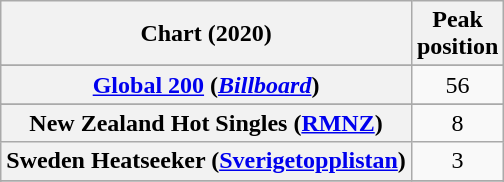<table class="wikitable sortable plainrowheaders" style="text-align:center">
<tr>
<th>Chart (2020)</th>
<th>Peak<br>position</th>
</tr>
<tr>
</tr>
<tr>
<th scope="row"><a href='#'>Global 200</a> (<em><a href='#'>Billboard</a></em>)</th>
<td>56</td>
</tr>
<tr>
</tr>
<tr>
<th scope="row">New Zealand Hot Singles (<a href='#'>RMNZ</a>)</th>
<td>8</td>
</tr>
<tr>
<th scope="row">Sweden Heatseeker (<a href='#'>Sverigetopplistan</a>)</th>
<td>3</td>
</tr>
<tr>
</tr>
<tr>
</tr>
<tr>
</tr>
</table>
